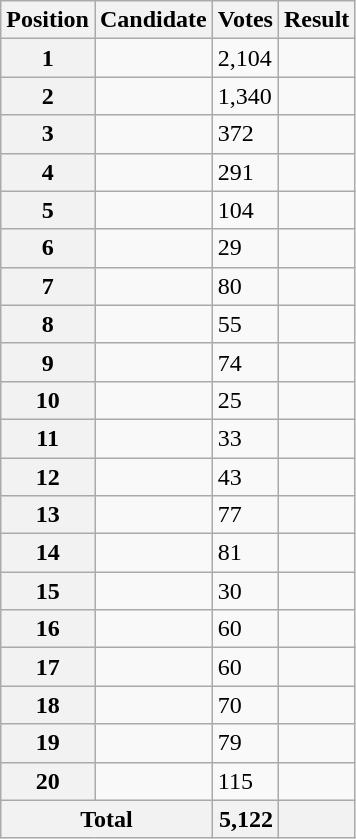<table class="wikitable sortable col3right">
<tr>
<th scope="col">Position</th>
<th scope="col">Candidate</th>
<th scope="col">Votes</th>
<th scope="col">Result</th>
</tr>
<tr>
<th scope="row">1</th>
<td></td>
<td>2,104</td>
<td></td>
</tr>
<tr>
<th scope="row">2</th>
<td></td>
<td>1,340</td>
<td></td>
</tr>
<tr>
<th scope="row">3</th>
<td></td>
<td>372</td>
<td></td>
</tr>
<tr>
<th scope="row">4</th>
<td></td>
<td>291</td>
<td></td>
</tr>
<tr>
<th scope="row">5</th>
<td></td>
<td>104</td>
<td></td>
</tr>
<tr>
<th scope="row">6</th>
<td></td>
<td>29</td>
<td></td>
</tr>
<tr>
<th scope="row">7</th>
<td></td>
<td>80</td>
<td></td>
</tr>
<tr>
<th scope="row">8</th>
<td></td>
<td>55</td>
<td></td>
</tr>
<tr>
<th scope="row">9</th>
<td></td>
<td>74</td>
<td></td>
</tr>
<tr>
<th scope="row">10</th>
<td></td>
<td>25</td>
<td></td>
</tr>
<tr>
<th scope="row">11</th>
<td></td>
<td>33</td>
<td></td>
</tr>
<tr>
<th scope="row">12</th>
<td></td>
<td>43</td>
<td></td>
</tr>
<tr>
<th scope="row">13</th>
<td></td>
<td>77</td>
<td></td>
</tr>
<tr>
<th scope="row">14</th>
<td></td>
<td>81</td>
<td></td>
</tr>
<tr>
<th scope="row">15</th>
<td></td>
<td>30</td>
<td></td>
</tr>
<tr>
<th scope="row">16</th>
<td></td>
<td>60</td>
<td></td>
</tr>
<tr>
<th scope="row">17</th>
<td></td>
<td>60</td>
<td></td>
</tr>
<tr>
<th scope="row">18</th>
<td></td>
<td>70</td>
<td></td>
</tr>
<tr>
<th scope="row">19</th>
<td></td>
<td>79</td>
<td></td>
</tr>
<tr>
<th scope="row">20</th>
<td></td>
<td>115</td>
<td></td>
</tr>
<tr class=sortbottom>
<th scope="row" colspan="2">Total</th>
<th style="text-align:right">5,122</th>
<th></th>
</tr>
</table>
